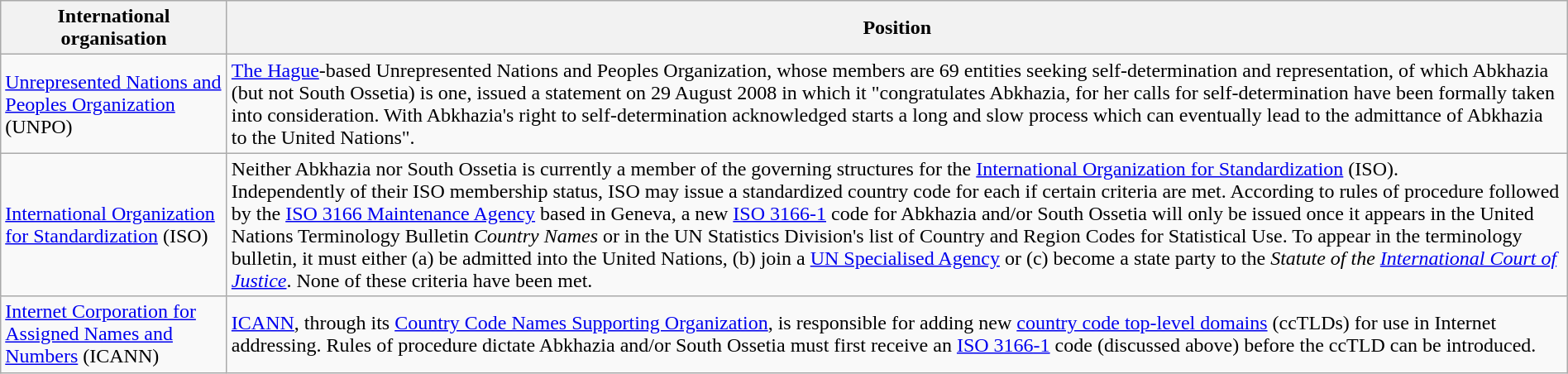<table class="wikitable" style="margin:auto; width:100%;">
<tr>
<th style="width:175px;">International organisation</th>
<th>Position</th>
</tr>
<tr>
<td><a href='#'>Unrepresented Nations and Peoples Organization</a> (UNPO)</td>
<td><a href='#'>The Hague</a>-based Unrepresented Nations and Peoples Organization, whose members are 69 entities seeking self-determination and representation, of which Abkhazia (but not South Ossetia) is one, issued a statement on 29 August 2008 in which it "congratulates Abkhazia, for her calls for self-determination have been formally taken into consideration. With Abkhazia's right to self-determination acknowledged starts a long and slow process which can eventually lead to the admittance of Abkhazia to the United Nations".</td>
</tr>
<tr>
<td><a href='#'>International Organization for Standardization</a> (ISO)</td>
<td>Neither Abkhazia nor South Ossetia is currently a member of the governing structures for the <a href='#'>International Organization for Standardization</a> (ISO).<br>Independently of their ISO membership status, ISO may issue a standardized country code for each if certain criteria are met. According to rules of procedure followed by the <a href='#'>ISO 3166 Maintenance Agency</a> based in Geneva, a new <a href='#'>ISO 3166-1</a> code for Abkhazia and/or South Ossetia will only be issued once it appears in the United Nations Terminology Bulletin <em>Country Names</em> or in the UN Statistics Division's list of Country and Region Codes for Statistical Use. To appear in the terminology bulletin, it must either (a) be admitted into the United Nations, (b) join a <a href='#'>UN Specialised Agency</a> or (c) become a state party to the <em>Statute of the <a href='#'>International Court of Justice</a></em>. None of these criteria have been met.</td>
</tr>
<tr>
<td><a href='#'>Internet Corporation for Assigned Names and Numbers</a> (ICANN)</td>
<td><a href='#'>ICANN</a>, through its <a href='#'>Country Code Names Supporting Organization</a>, is responsible for adding new <a href='#'>country code top-level domains</a> (ccTLDs) for use in Internet addressing. Rules of procedure dictate Abkhazia and/or South Ossetia must first receive an <a href='#'>ISO 3166-1</a> code (discussed above) before the ccTLD can be introduced.</td>
</tr>
</table>
